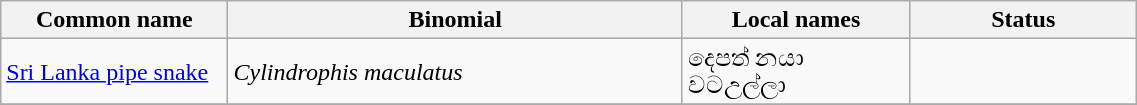<table width=60% class="wikitable">
<tr>
<th width=20%>Common name</th>
<th width=40%>Binomial</th>
<th width=20%>Local names</th>
<th width=20%>Status</th>
</tr>
<tr>
<td><a href='#'>Sri Lanka pipe snake</a><br></td>
<td><em>Cylindrophis maculatus</em></td>
<td>දෙපත් නයා <br>වටඋල්ලා</td>
<td></td>
</tr>
<tr>
</tr>
</table>
